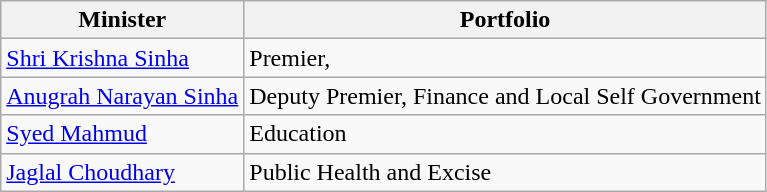<table class="wikitable">
<tr>
<th>Minister</th>
<th>Portfolio</th>
</tr>
<tr>
<td><a href='#'>Shri Krishna Sinha</a></td>
<td>Premier,</td>
</tr>
<tr>
<td><a href='#'>Anugrah Narayan Sinha</a></td>
<td>Deputy Premier, Finance and Local Self Government</td>
</tr>
<tr>
<td><a href='#'>Syed Mahmud</a></td>
<td>Education</td>
</tr>
<tr>
<td><a href='#'>Jaglal Choudhary</a></td>
<td>Public Health and Excise</td>
</tr>
</table>
